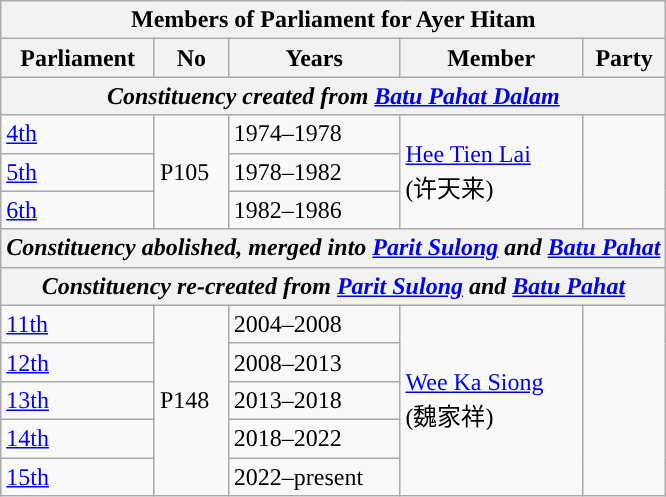<table class=wikitable>
<tr>
<th colspan="5">Members of Parliament for Ayer Hitam</th>
</tr>
<tr>
<th>Parliament</th>
<th>No</th>
<th>Years</th>
<th>Member</th>
<th>Party</th>
</tr>
<tr>
<th colspan="5" align="center"><em>Constituency created from <a href='#'>Batu Pahat Dalam</a></em></th>
</tr>
<tr>
<td><a href='#'>4th</a></td>
<td rowspan="3">P105</td>
<td>1974–1978</td>
<td rowspan=3><a href='#'>Hee Tien Lai</a> <br> (许天来)</td>
<td rowspan="3"></td>
</tr>
<tr>
<td><a href='#'>5th</a></td>
<td>1978–1982</td>
</tr>
<tr>
<td><a href='#'>6th</a></td>
<td>1982–1986</td>
</tr>
<tr>
<th colspan="5" align="center"><em>Constituency abolished, merged into <a href='#'>Parit Sulong</a> and <a href='#'>Batu Pahat</a></em></th>
</tr>
<tr>
<th colspan="5" align="center"><em>Constituency re-created from <a href='#'>Parit Sulong</a> and <a href='#'>Batu Pahat</a></em></th>
</tr>
<tr>
<td><a href='#'>11th</a></td>
<td rowspan="5">P148</td>
<td>2004–2008</td>
<td rowspan="5"><a href='#'>Wee Ka Siong</a> <br> (魏家祥)</td>
<td rowspan="5"></td>
</tr>
<tr>
<td><a href='#'>12th</a></td>
<td>2008–2013</td>
</tr>
<tr>
<td><a href='#'>13th</a></td>
<td>2013–2018</td>
</tr>
<tr>
<td><a href='#'>14th</a></td>
<td>2018–2022</td>
</tr>
<tr>
<td><a href='#'>15th</a></td>
<td>2022–present</td>
</tr>
</table>
